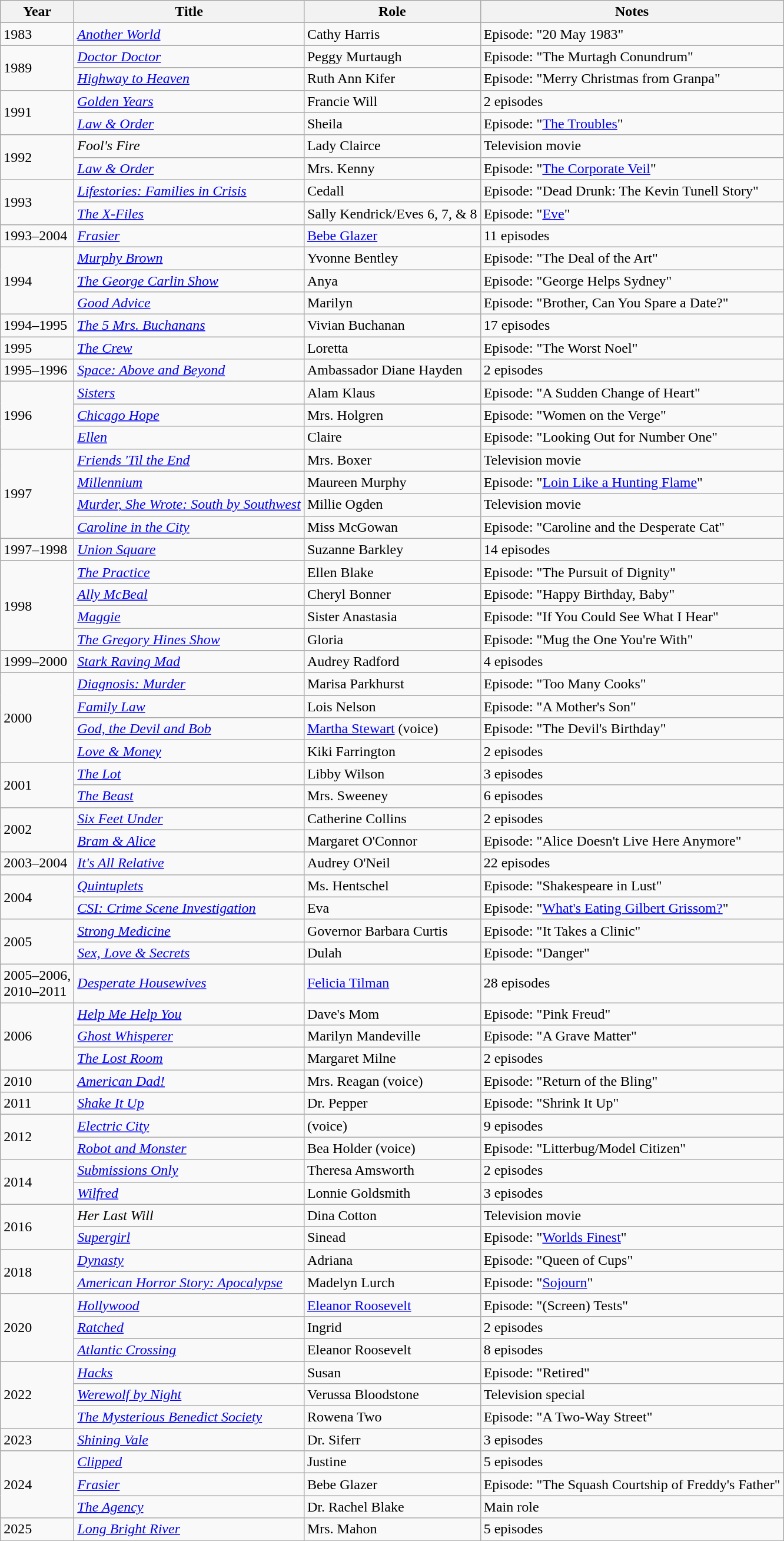<table class="wikitable sortable">
<tr>
<th>Year</th>
<th>Title</th>
<th>Role</th>
<th scope="col" class="unsortable">Notes</th>
</tr>
<tr>
<td>1983</td>
<td><em><a href='#'>Another World</a></em></td>
<td>Cathy Harris</td>
<td>Episode: "20 May 1983"</td>
</tr>
<tr>
<td rowspan=2>1989</td>
<td><em><a href='#'>Doctor Doctor</a></em></td>
<td>Peggy Murtaugh</td>
<td>Episode: "The Murtagh Conundrum"</td>
</tr>
<tr>
<td><em><a href='#'>Highway to Heaven</a></em></td>
<td>Ruth Ann Kifer</td>
<td>Episode: "Merry Christmas from Granpa"</td>
</tr>
<tr>
<td rowspan=2>1991</td>
<td><em><a href='#'>Golden Years</a></em></td>
<td>Francie Will</td>
<td>2 episodes</td>
</tr>
<tr>
<td><em><a href='#'>Law & Order</a></em></td>
<td>Sheila</td>
<td>Episode: "<a href='#'>The Troubles</a>"</td>
</tr>
<tr>
<td rowspan=2>1992</td>
<td><em>Fool's Fire</em></td>
<td>Lady Clairce</td>
<td>Television movie</td>
</tr>
<tr>
<td><em><a href='#'>Law & Order</a></em></td>
<td>Mrs. Kenny</td>
<td>Episode: "<a href='#'>The Corporate Veil</a>"</td>
</tr>
<tr>
<td rowspan=2>1993</td>
<td><em><a href='#'>Lifestories: Families in Crisis</a></em></td>
<td>Cedall</td>
<td>Episode: "Dead Drunk: The Kevin Tunell Story"</td>
</tr>
<tr>
<td><em><a href='#'>The X-Files</a></em></td>
<td>Sally Kendrick/Eves 6, 7, & 8</td>
<td>Episode: "<a href='#'>Eve</a>"</td>
</tr>
<tr>
<td>1993–2004</td>
<td><em><a href='#'>Frasier</a></em></td>
<td><a href='#'>Bebe Glazer</a></td>
<td>11 episodes</td>
</tr>
<tr>
<td rowspan=3>1994</td>
<td><em><a href='#'>Murphy Brown</a></em></td>
<td>Yvonne Bentley</td>
<td>Episode: "The Deal of the Art"</td>
</tr>
<tr>
<td><em><a href='#'>The George Carlin Show</a></em></td>
<td>Anya</td>
<td>Episode: "George Helps Sydney"</td>
</tr>
<tr>
<td><em><a href='#'>Good Advice</a></em></td>
<td>Marilyn</td>
<td>Episode: "Brother, Can You Spare a Date?"</td>
</tr>
<tr>
<td>1994–1995</td>
<td><em><a href='#'>The 5 Mrs. Buchanans</a></em></td>
<td>Vivian Buchanan</td>
<td>17 episodes</td>
</tr>
<tr>
<td>1995</td>
<td><em><a href='#'>The Crew</a></em></td>
<td>Loretta</td>
<td>Episode: "The Worst Noel"</td>
</tr>
<tr>
<td>1995–1996</td>
<td><em><a href='#'>Space: Above and Beyond</a></em></td>
<td>Ambassador Diane Hayden</td>
<td>2 episodes</td>
</tr>
<tr>
<td rowspan=3>1996</td>
<td><em><a href='#'>Sisters</a></em></td>
<td>Alam Klaus</td>
<td>Episode: "A Sudden Change of Heart"</td>
</tr>
<tr>
<td><em><a href='#'>Chicago Hope</a></em></td>
<td>Mrs. Holgren</td>
<td>Episode: "Women on the Verge"</td>
</tr>
<tr>
<td><em><a href='#'>Ellen</a></em></td>
<td>Claire</td>
<td>Episode: "Looking Out for Number One"</td>
</tr>
<tr>
<td rowspan=4>1997</td>
<td><em><a href='#'>Friends 'Til the End</a></em></td>
<td>Mrs. Boxer</td>
<td>Television movie</td>
</tr>
<tr>
<td><em><a href='#'>Millennium</a></em></td>
<td>Maureen Murphy</td>
<td>Episode: "<a href='#'>Loin Like a Hunting Flame</a>"</td>
</tr>
<tr>
<td><em><a href='#'>Murder, She Wrote: South by Southwest</a></em></td>
<td>Millie Ogden</td>
<td>Television movie</td>
</tr>
<tr>
<td><em><a href='#'>Caroline in the City</a></em></td>
<td>Miss McGowan</td>
<td>Episode: "Caroline and the Desperate Cat"</td>
</tr>
<tr>
<td>1997–1998</td>
<td><em><a href='#'>Union Square</a></em></td>
<td>Suzanne Barkley</td>
<td>14 episodes</td>
</tr>
<tr>
<td rowspan=4>1998</td>
<td><em><a href='#'>The Practice</a></em></td>
<td>Ellen Blake</td>
<td>Episode: "The Pursuit of Dignity"</td>
</tr>
<tr>
<td><em><a href='#'>Ally McBeal</a></em></td>
<td>Cheryl Bonner</td>
<td>Episode: "Happy Birthday, Baby"</td>
</tr>
<tr>
<td><em><a href='#'>Maggie</a></em></td>
<td>Sister Anastasia</td>
<td>Episode: "If You Could See What I Hear"</td>
</tr>
<tr>
<td><em><a href='#'>The Gregory Hines Show</a></em></td>
<td>Gloria</td>
<td>Episode: "Mug the One You're With"</td>
</tr>
<tr>
<td>1999–2000</td>
<td><em><a href='#'>Stark Raving Mad</a></em></td>
<td>Audrey Radford</td>
<td>4 episodes</td>
</tr>
<tr>
<td rowspan=4>2000</td>
<td><em><a href='#'>Diagnosis: Murder</a></em></td>
<td>Marisa Parkhurst</td>
<td>Episode: "Too Many Cooks"</td>
</tr>
<tr>
<td><em><a href='#'>Family Law</a></em></td>
<td>Lois Nelson</td>
<td>Episode: "A Mother's Son"</td>
</tr>
<tr>
<td><em><a href='#'>God, the Devil and Bob</a></em></td>
<td><a href='#'>Martha Stewart</a> (voice)</td>
<td>Episode: "The Devil's Birthday"</td>
</tr>
<tr>
<td><em><a href='#'>Love & Money</a></em></td>
<td>Kiki Farrington</td>
<td>2 episodes</td>
</tr>
<tr>
<td rowspan=2>2001</td>
<td><em><a href='#'>The Lot</a></em></td>
<td>Libby Wilson</td>
<td>3 episodes</td>
</tr>
<tr>
<td><em><a href='#'>The Beast</a></em></td>
<td>Mrs. Sweeney</td>
<td>6 episodes</td>
</tr>
<tr>
<td rowspan=2>2002</td>
<td><em><a href='#'>Six Feet Under</a></em></td>
<td>Catherine Collins</td>
<td>2 episodes</td>
</tr>
<tr>
<td><em><a href='#'>Bram & Alice</a></em></td>
<td>Margaret O'Connor</td>
<td>Episode: "Alice Doesn't Live Here Anymore"</td>
</tr>
<tr>
<td>2003–2004</td>
<td><em><a href='#'>It's All Relative</a></em></td>
<td>Audrey O'Neil</td>
<td>22 episodes</td>
</tr>
<tr>
<td rowspan=2>2004</td>
<td><em><a href='#'>Quintuplets</a></em></td>
<td>Ms. Hentschel</td>
<td>Episode: "Shakespeare in Lust"</td>
</tr>
<tr>
<td><em><a href='#'>CSI: Crime Scene Investigation</a></em></td>
<td>Eva</td>
<td>Episode: "<a href='#'>What's Eating Gilbert Grissom?</a>"</td>
</tr>
<tr>
<td rowspan=2>2005</td>
<td><em><a href='#'>Strong Medicine</a></em></td>
<td>Governor Barbara Curtis</td>
<td>Episode: "It Takes a Clinic"</td>
</tr>
<tr>
<td><em><a href='#'>Sex, Love & Secrets</a></em></td>
<td>Dulah</td>
<td>Episode: "Danger"</td>
</tr>
<tr>
<td>2005–2006,<br>2010–2011</td>
<td><em><a href='#'>Desperate Housewives</a></em></td>
<td><a href='#'>Felicia Tilman</a></td>
<td>28 episodes</td>
</tr>
<tr>
<td rowspan=3>2006</td>
<td><em><a href='#'>Help Me Help You</a></em></td>
<td>Dave's Mom</td>
<td>Episode: "Pink Freud"</td>
</tr>
<tr>
<td><em><a href='#'>Ghost Whisperer</a></em></td>
<td>Marilyn Mandeville</td>
<td>Episode: "A Grave Matter"</td>
</tr>
<tr>
<td><em><a href='#'>The Lost Room</a></em></td>
<td>Margaret Milne</td>
<td>2 episodes</td>
</tr>
<tr>
<td>2010</td>
<td><em><a href='#'>American Dad!</a></em></td>
<td>Mrs. Reagan (voice)</td>
<td>Episode: "Return of the Bling"</td>
</tr>
<tr>
<td>2011</td>
<td><em><a href='#'>Shake It Up</a></em></td>
<td>Dr. Pepper</td>
<td>Episode: "Shrink It Up"</td>
</tr>
<tr>
<td rowspan=2>2012</td>
<td><em><a href='#'>Electric City</a></em></td>
<td>(voice)</td>
<td>9 episodes</td>
</tr>
<tr>
<td><em><a href='#'>Robot and Monster</a></em></td>
<td>Bea Holder (voice)</td>
<td>Episode: "Litterbug/Model Citizen"</td>
</tr>
<tr>
<td rowspan=2>2014</td>
<td><em><a href='#'>Submissions Only</a></em></td>
<td>Theresa Amsworth</td>
<td>2 episodes</td>
</tr>
<tr>
<td><em><a href='#'>Wilfred</a></em></td>
<td>Lonnie Goldsmith</td>
<td>3 episodes</td>
</tr>
<tr>
<td rowspan=2>2016</td>
<td><em>Her Last Will</em></td>
<td>Dina Cotton</td>
<td>Television movie</td>
</tr>
<tr>
<td><em><a href='#'>Supergirl</a></em></td>
<td>Sinead</td>
<td>Episode: "<a href='#'>Worlds Finest</a>"</td>
</tr>
<tr>
<td rowspan=2>2018</td>
<td><em><a href='#'>Dynasty</a></em></td>
<td>Adriana</td>
<td>Episode: "Queen of Cups"</td>
</tr>
<tr>
<td><em><a href='#'>American Horror Story: Apocalypse</a></em></td>
<td>Madelyn Lurch</td>
<td>Episode: "<a href='#'>Sojourn</a>"</td>
</tr>
<tr>
<td rowspan=3>2020</td>
<td><em><a href='#'>Hollywood</a></em></td>
<td><a href='#'>Eleanor Roosevelt</a></td>
<td>Episode: "(Screen) Tests"</td>
</tr>
<tr>
<td><em><a href='#'>Ratched</a></em></td>
<td>Ingrid</td>
<td>2 episodes</td>
</tr>
<tr>
<td><em><a href='#'>Atlantic Crossing</a></em></td>
<td>Eleanor Roosevelt</td>
<td>8 episodes</td>
</tr>
<tr>
<td rowspan=3>2022</td>
<td><em><a href='#'>Hacks</a></em></td>
<td>Susan</td>
<td>Episode: "Retired"</td>
</tr>
<tr>
<td><em><a href='#'>Werewolf by Night</a></em></td>
<td>Verussa Bloodstone</td>
<td>Television special</td>
</tr>
<tr>
<td><em><a href='#'>The Mysterious Benedict Society</a></em></td>
<td>Rowena Two</td>
<td>Episode: "A Two-Way Street"</td>
</tr>
<tr>
<td>2023</td>
<td><em><a href='#'>Shining Vale</a></em></td>
<td>Dr. Siferr</td>
<td>3 episodes</td>
</tr>
<tr>
<td rowspan=3>2024</td>
<td><em><a href='#'>Clipped</a></em></td>
<td>Justine</td>
<td>5 episodes</td>
</tr>
<tr>
<td><em><a href='#'>Frasier</a></em></td>
<td>Bebe Glazer</td>
<td>Episode: "The Squash Courtship of Freddy's Father"</td>
</tr>
<tr>
<td><em><a href='#'>The Agency</a></em></td>
<td>Dr. Rachel Blake</td>
<td>Main role</td>
</tr>
<tr>
<td>2025</td>
<td><em><a href='#'>Long Bright River</a></em></td>
<td>Mrs. Mahon</td>
<td>5 episodes</td>
</tr>
</table>
